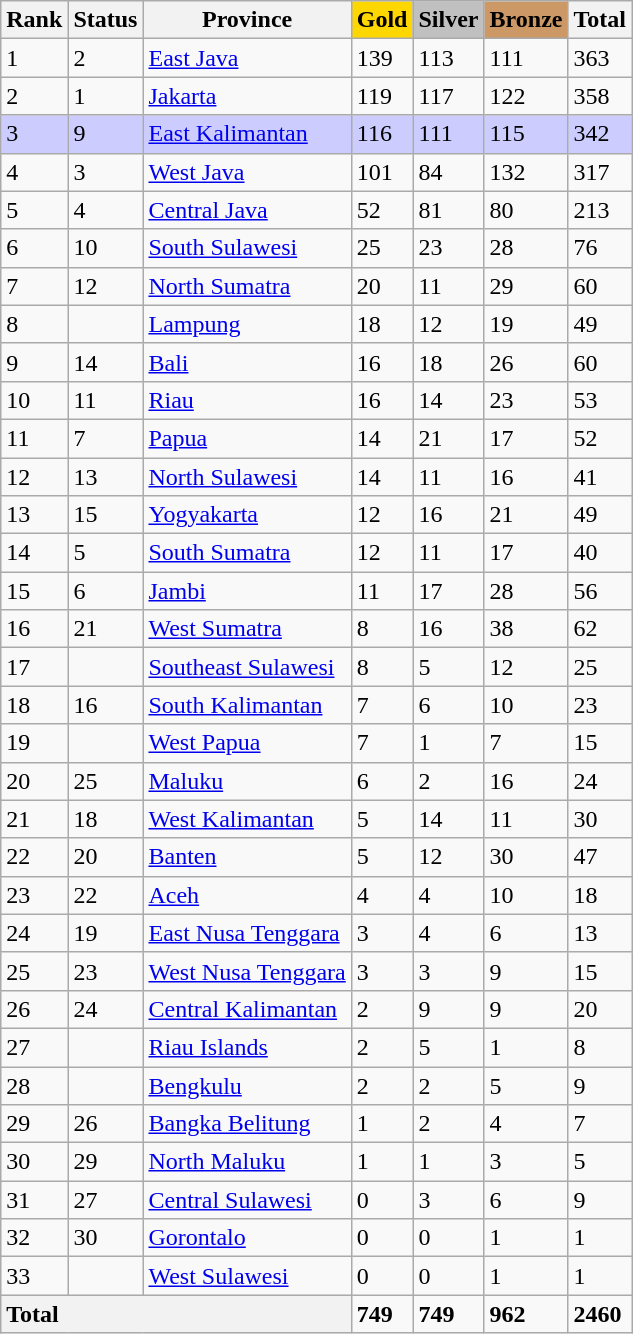<table class="wikitable sortable">
<tr>
<th>Rank</th>
<th>Status</th>
<th>Province</th>
<th style="background:gold;">Gold</th>
<th style="background:silver;">Silver</th>
<th style="background:#CC9966;">Bronze</th>
<th><strong>Total</strong></th>
</tr>
<tr>
<td>1</td>
<td> 2</td>
<td style="text-align:left"><a href='#'>East Java</a></td>
<td>139</td>
<td>113</td>
<td>111</td>
<td>363</td>
</tr>
<tr>
<td>2</td>
<td> 1</td>
<td style="text-align:left"><a href='#'>Jakarta</a></td>
<td>119</td>
<td>117</td>
<td>122</td>
<td>358</td>
</tr>
<tr style="background:#ccccff;">
<td>3</td>
<td> 9</td>
<td style="text-align:left"><a href='#'>East Kalimantan</a></td>
<td>116</td>
<td>111</td>
<td>115</td>
<td>342</td>
</tr>
<tr>
<td>4</td>
<td> 3</td>
<td style="text-align:left"><a href='#'>West Java</a></td>
<td>101</td>
<td>84</td>
<td>132</td>
<td>317</td>
</tr>
<tr>
<td>5</td>
<td> 4</td>
<td style="text-align:left"><a href='#'>Central Java</a></td>
<td>52</td>
<td>81</td>
<td>80</td>
<td>213</td>
</tr>
<tr>
<td>6</td>
<td> 10</td>
<td style="text-align:left"><a href='#'>South Sulawesi</a></td>
<td>25</td>
<td>23</td>
<td>28</td>
<td>76</td>
</tr>
<tr>
<td>7</td>
<td> 12</td>
<td style="text-align:left"><a href='#'>North Sumatra</a></td>
<td>20</td>
<td>11</td>
<td>29</td>
<td>60</td>
</tr>
<tr>
<td>8</td>
<td></td>
<td style="text-align:left"><a href='#'>Lampung</a></td>
<td>18</td>
<td>12</td>
<td>19</td>
<td>49</td>
</tr>
<tr>
<td>9</td>
<td> 14</td>
<td style="text-align:left"><a href='#'>Bali</a></td>
<td>16</td>
<td>18</td>
<td>26</td>
<td>60</td>
</tr>
<tr>
<td>10</td>
<td> 11</td>
<td style="text-align:left"><a href='#'>Riau</a></td>
<td>16</td>
<td>14</td>
<td>23</td>
<td>53</td>
</tr>
<tr>
<td>11</td>
<td> 7</td>
<td style="text-align:left"><a href='#'>Papua</a></td>
<td>14</td>
<td>21</td>
<td>17</td>
<td>52</td>
</tr>
<tr>
<td>12</td>
<td> 13</td>
<td style="text-align:left"><a href='#'>North Sulawesi</a></td>
<td>14</td>
<td>11</td>
<td>16</td>
<td>41</td>
</tr>
<tr>
<td>13</td>
<td> 15</td>
<td style="text-align:left"><a href='#'>Yogyakarta</a></td>
<td>12</td>
<td>16</td>
<td>21</td>
<td>49</td>
</tr>
<tr>
<td>14</td>
<td> 5</td>
<td style="text-align:left"><a href='#'>South Sumatra</a></td>
<td>12</td>
<td>11</td>
<td>17</td>
<td>40</td>
</tr>
<tr>
<td>15</td>
<td> 6</td>
<td style="text-align:left"><a href='#'>Jambi</a></td>
<td>11</td>
<td>17</td>
<td>28</td>
<td>56</td>
</tr>
<tr>
<td>16</td>
<td> 21</td>
<td style="text-align:left"><a href='#'>West Sumatra</a></td>
<td>8</td>
<td>16</td>
<td>38</td>
<td>62</td>
</tr>
<tr>
<td>17</td>
<td></td>
<td style="text-align:left"><a href='#'>Southeast Sulawesi</a></td>
<td>8</td>
<td>5</td>
<td>12</td>
<td>25</td>
</tr>
<tr>
<td>18</td>
<td> 16</td>
<td style="text-align:left"><a href='#'>South Kalimantan</a></td>
<td>7</td>
<td>6</td>
<td>10</td>
<td>23</td>
</tr>
<tr>
<td>19</td>
<td></td>
<td style="text-align:left"><a href='#'>West Papua</a></td>
<td>7</td>
<td>1</td>
<td>7</td>
<td>15</td>
</tr>
<tr>
<td>20</td>
<td> 25</td>
<td style="text-align:left"><a href='#'>Maluku</a></td>
<td>6</td>
<td>2</td>
<td>16</td>
<td>24</td>
</tr>
<tr>
<td>21</td>
<td> 18</td>
<td style="text-align:left"><a href='#'>West Kalimantan</a></td>
<td>5</td>
<td>14</td>
<td>11</td>
<td>30</td>
</tr>
<tr>
<td>22</td>
<td> 20</td>
<td style="text-align:left"><a href='#'>Banten</a></td>
<td>5</td>
<td>12</td>
<td>30</td>
<td>47</td>
</tr>
<tr>
<td>23</td>
<td> 22</td>
<td style="text-align:left"><a href='#'>Aceh</a></td>
<td>4</td>
<td>4</td>
<td>10</td>
<td>18</td>
</tr>
<tr>
<td>24</td>
<td> 19</td>
<td style="text-align:left"><a href='#'>East Nusa Tenggara</a></td>
<td>3</td>
<td>4</td>
<td>6</td>
<td>13</td>
</tr>
<tr>
<td>25</td>
<td> 23</td>
<td style="text-align:left"><a href='#'>West Nusa Tenggara</a></td>
<td>3</td>
<td>3</td>
<td>9</td>
<td>15</td>
</tr>
<tr>
<td>26</td>
<td> 24</td>
<td style="text-align:left"><a href='#'>Central Kalimantan</a></td>
<td>2</td>
<td>9</td>
<td>9</td>
<td>20</td>
</tr>
<tr>
<td>27</td>
<td></td>
<td style="text-align:left"><a href='#'>Riau Islands</a></td>
<td>2</td>
<td>5</td>
<td>1</td>
<td>8</td>
</tr>
<tr>
<td>28</td>
<td></td>
<td style="text-align:left"><a href='#'>Bengkulu</a></td>
<td>2</td>
<td>2</td>
<td>5</td>
<td>9</td>
</tr>
<tr>
<td>29</td>
<td> 26</td>
<td style="text-align:left"><a href='#'>Bangka Belitung</a></td>
<td>1</td>
<td>2</td>
<td>4</td>
<td>7</td>
</tr>
<tr>
<td>30</td>
<td> 29</td>
<td style="text-align:left"><a href='#'>North Maluku</a></td>
<td>1</td>
<td>1</td>
<td>3</td>
<td>5</td>
</tr>
<tr>
<td>31</td>
<td> 27</td>
<td style="text-align:left"><a href='#'>Central Sulawesi</a></td>
<td>0</td>
<td>3</td>
<td>6</td>
<td>9</td>
</tr>
<tr>
<td>32</td>
<td> 30</td>
<td style="text-align:left"><a href='#'>Gorontalo</a></td>
<td>0</td>
<td>0</td>
<td>1</td>
<td>1</td>
</tr>
<tr>
<td>33</td>
<td></td>
<td style="text-align:left"><a href='#'>West Sulawesi</a></td>
<td>0</td>
<td>0</td>
<td>1</td>
<td>1</td>
</tr>
<tr>
<th colspan="3" style="text-align:left;">Total</th>
<td><strong>749</strong></td>
<td><strong>749</strong></td>
<td><strong>962</strong></td>
<td><strong>2460</strong></td>
</tr>
</table>
